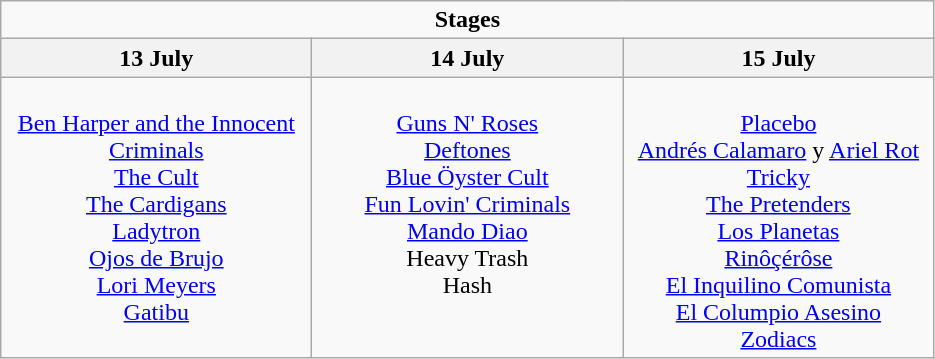<table class="wikitable">
<tr>
<td colspan="4" align="center"><strong>Stages</strong></td>
</tr>
<tr>
<th>13 July</th>
<th>14 July</th>
<th>15 July</th>
</tr>
<tr>
<td valign="top" align="center" width=200><br><a href='#'>Ben Harper and the Innocent Criminals</a><br>
<a href='#'>The Cult</a><br>
<a href='#'>The Cardigans</a><br>
<a href='#'>Ladytron</a><br>
<a href='#'>Ojos de Brujo</a><br>
<a href='#'>Lori Meyers</a><br>
<a href='#'>Gatibu</a></td>
<td valign="top" align="center" width=200><br><a href='#'>Guns N' Roses</a><br>
<a href='#'>Deftones</a><br>
<a href='#'>Blue Öyster Cult</a><br>
<a href='#'>Fun Lovin' Criminals</a><br>
<a href='#'>Mando Diao</a><br>
Heavy Trash<br>
Hash</td>
<td valign="top" align="center" width=200><br><a href='#'>Placebo</a><br>
<a href='#'>Andrés Calamaro</a> y <a href='#'>Ariel Rot</a><br>
<a href='#'>Tricky</a><br>
<a href='#'>The Pretenders</a><br>
<a href='#'>Los Planetas</a><br>
<a href='#'>Rinôçérôse</a><br>
<a href='#'>El Inquilino Comunista</a><br>
<a href='#'>El Columpio Asesino</a><br>
<a href='#'>Zodiacs</a><br></td>
</tr>
</table>
